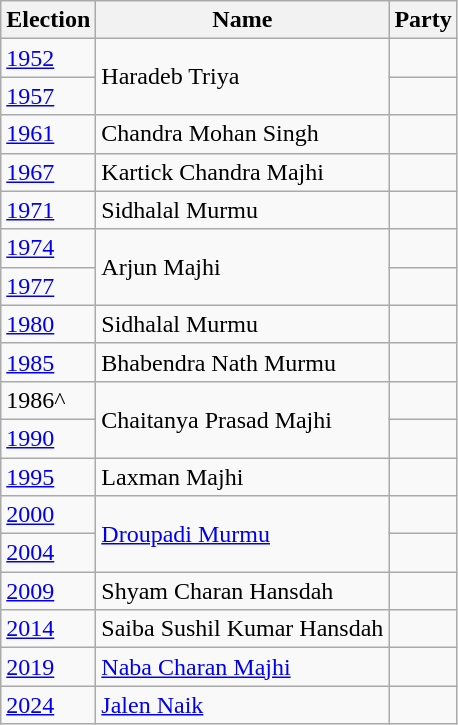<table class="wikitable sortable">
<tr>
<th>Election</th>
<th>Name</th>
<th colspan="2">Party</th>
</tr>
<tr>
<td><a href='#'>1952</a></td>
<td rowspan="2">Haradeb Triya</td>
<td></td>
</tr>
<tr>
<td><a href='#'>1957</a></td>
<td></td>
</tr>
<tr>
<td><a href='#'>1961</a></td>
<td>Chandra Mohan Singh</td>
<td></td>
</tr>
<tr>
<td><a href='#'>1967</a></td>
<td>Kartick Chandra Majhi</td>
<td></td>
</tr>
<tr>
<td><a href='#'>1971</a></td>
<td>Sidhalal Murmu</td>
<td></td>
</tr>
<tr>
<td><a href='#'>1974</a></td>
<td rowspan="2">Arjun Majhi</td>
<td></td>
</tr>
<tr>
<td><a href='#'>1977</a></td>
<td></td>
</tr>
<tr>
<td><a href='#'>1980</a></td>
<td>Sidhalal Murmu</td>
<td></td>
</tr>
<tr>
<td><a href='#'>1985</a></td>
<td>Bhabendra Nath Murmu</td>
<td></td>
</tr>
<tr>
<td>1986^</td>
<td rowspan="2">Chaitanya Prasad Majhi</td>
<td></td>
</tr>
<tr>
<td><a href='#'>1990</a></td>
<td></td>
</tr>
<tr>
<td><a href='#'>1995</a></td>
<td>Laxman Majhi</td>
<td></td>
</tr>
<tr>
<td><a href='#'>2000</a></td>
<td rowspan="2"><a href='#'>Droupadi Murmu</a></td>
<td></td>
</tr>
<tr>
<td><a href='#'>2004</a></td>
</tr>
<tr>
<td><a href='#'>2009</a></td>
<td>Shyam Charan Hansdah</td>
<td></td>
</tr>
<tr>
<td><a href='#'>2014</a></td>
<td>Saiba Sushil Kumar Hansdah</td>
<td></td>
</tr>
<tr>
<td><a href='#'>2019</a></td>
<td><a href='#'>Naba Charan Majhi</a></td>
<td></td>
</tr>
<tr>
<td><a href='#'>2024</a></td>
<td><a href='#'>Jalen Naik</a></td>
</tr>
</table>
